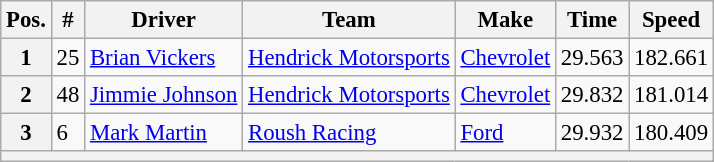<table class="wikitable" style="font-size:95%">
<tr>
<th>Pos.</th>
<th>#</th>
<th>Driver</th>
<th>Team</th>
<th>Make</th>
<th>Time</th>
<th>Speed</th>
</tr>
<tr>
<th>1</th>
<td>25</td>
<td><a href='#'>Brian Vickers</a></td>
<td><a href='#'>Hendrick Motorsports</a></td>
<td><a href='#'>Chevrolet</a></td>
<td>29.563</td>
<td>182.661</td>
</tr>
<tr>
<th>2</th>
<td>48</td>
<td><a href='#'>Jimmie Johnson</a></td>
<td><a href='#'>Hendrick Motorsports</a></td>
<td><a href='#'>Chevrolet</a></td>
<td>29.832</td>
<td>181.014</td>
</tr>
<tr>
<th>3</th>
<td>6</td>
<td><a href='#'>Mark Martin</a></td>
<td><a href='#'>Roush Racing</a></td>
<td><a href='#'>Ford</a></td>
<td>29.932</td>
<td>180.409</td>
</tr>
<tr>
<th colspan="7"></th>
</tr>
</table>
